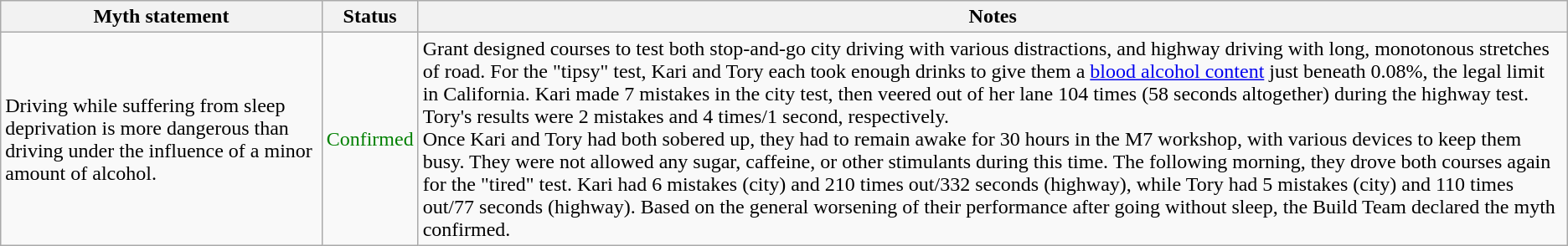<table class="wikitable plainrowheaders">
<tr>
<th>Myth statement</th>
<th>Status</th>
<th>Notes</th>
</tr>
<tr>
<td>Driving while suffering from sleep deprivation is more dangerous than driving under the influence of a minor amount of alcohol.</td>
<td style="color:green">Confirmed</td>
<td>Grant designed courses to test both stop-and-go city driving with various distractions, and highway driving with long, monotonous stretches of road. For the "tipsy" test, Kari and Tory each took enough drinks to give them a <a href='#'>blood alcohol content</a> just beneath 0.08%, the legal limit in California. Kari made 7 mistakes in the city test, then veered out of her lane 104 times (58 seconds altogether) during the highway test. Tory's results were 2 mistakes and 4 times/1 second, respectively.<br>Once Kari and Tory had both sobered up, they had to remain awake for 30 hours in the M7 workshop, with various devices to keep them busy. They were not allowed any sugar, caffeine, or other stimulants during this time. The following morning, they drove both courses again for the "tired" test. Kari had 6 mistakes (city) and 210 times out/332 seconds (highway), while Tory had 5 mistakes (city) and 110 times out/77 seconds (highway). Based on the general worsening of their performance after going without sleep, the Build Team declared the myth confirmed.</td>
</tr>
</table>
